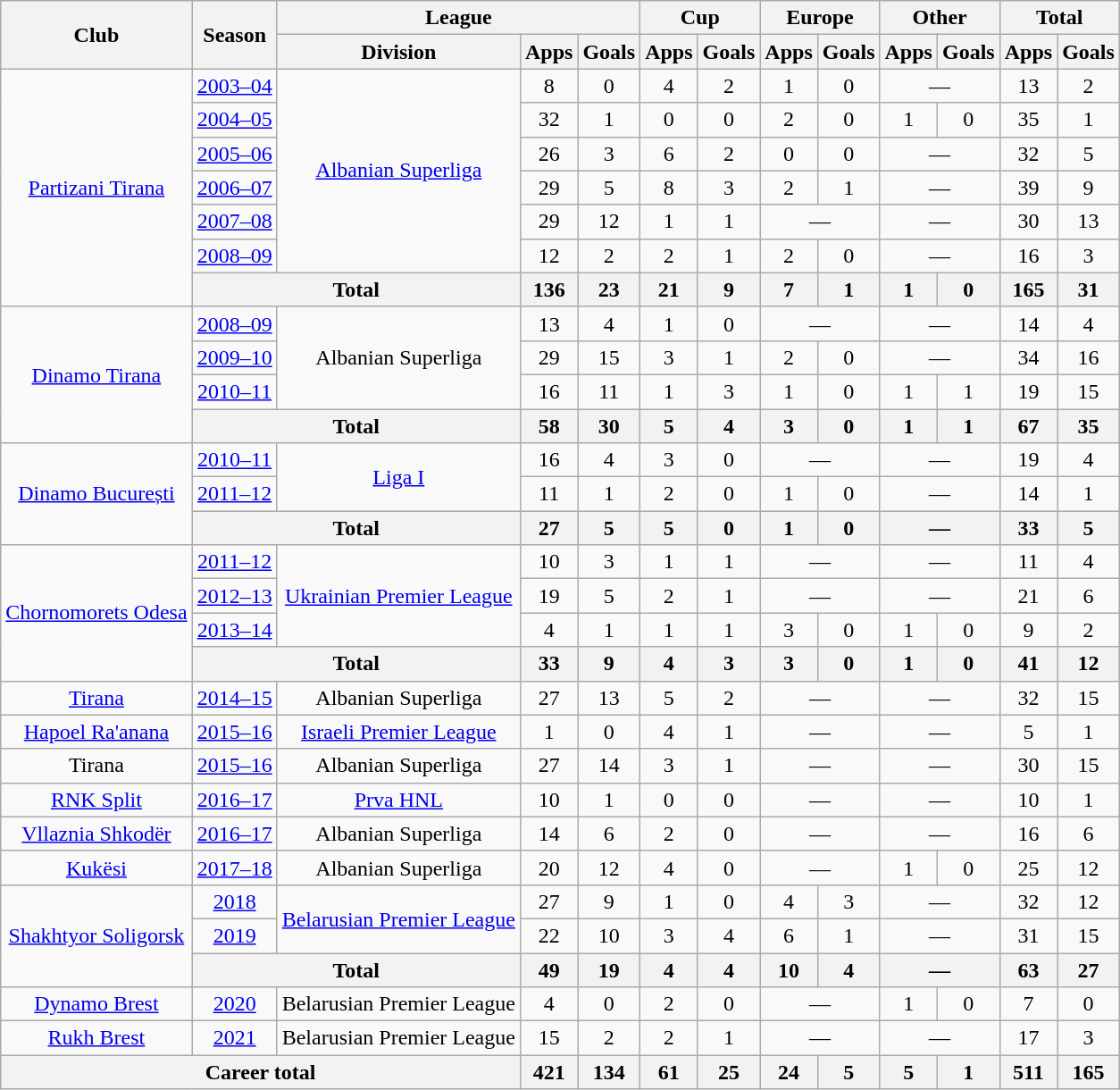<table class="wikitable" style="text-align:center">
<tr>
<th rowspan="2">Club</th>
<th rowspan="2">Season</th>
<th colspan="3">League</th>
<th colspan="2">Cup</th>
<th colspan="2">Europe</th>
<th colspan="2">Other</th>
<th colspan="2">Total</th>
</tr>
<tr>
<th>Division</th>
<th>Apps</th>
<th>Goals</th>
<th>Apps</th>
<th>Goals</th>
<th>Apps</th>
<th>Goals</th>
<th>Apps</th>
<th>Goals</th>
<th>Apps</th>
<th>Goals</th>
</tr>
<tr>
<td rowspan="7"><a href='#'>Partizani Tirana</a></td>
<td><a href='#'>2003–04</a></td>
<td rowspan="6"><a href='#'>Albanian Superliga</a></td>
<td>8</td>
<td>0</td>
<td>4</td>
<td>2</td>
<td>1</td>
<td>0</td>
<td colspan="2">—</td>
<td>13</td>
<td>2</td>
</tr>
<tr>
<td><a href='#'>2004–05</a></td>
<td>32</td>
<td>1</td>
<td>0</td>
<td>0</td>
<td>2</td>
<td>0</td>
<td>1</td>
<td>0</td>
<td>35</td>
<td>1</td>
</tr>
<tr>
<td><a href='#'>2005–06</a></td>
<td>26</td>
<td>3</td>
<td>6</td>
<td>2</td>
<td>0</td>
<td>0</td>
<td colspan="2">—</td>
<td>32</td>
<td>5</td>
</tr>
<tr>
<td><a href='#'>2006–07</a></td>
<td>29</td>
<td>5</td>
<td>8</td>
<td>3</td>
<td>2</td>
<td>1</td>
<td colspan="2">—</td>
<td>39</td>
<td>9</td>
</tr>
<tr>
<td><a href='#'>2007–08</a></td>
<td>29</td>
<td>12</td>
<td>1</td>
<td>1</td>
<td colspan="2">—</td>
<td colspan="2">—</td>
<td>30</td>
<td>13</td>
</tr>
<tr>
<td><a href='#'>2008–09</a></td>
<td>12</td>
<td>2</td>
<td>2</td>
<td>1</td>
<td>2</td>
<td>0</td>
<td colspan="2">—</td>
<td>16</td>
<td>3</td>
</tr>
<tr>
<th colspan="2">Total</th>
<th>136</th>
<th>23</th>
<th>21</th>
<th>9</th>
<th>7</th>
<th>1</th>
<th>1</th>
<th>0</th>
<th>165</th>
<th>31</th>
</tr>
<tr>
<td rowspan="4"><a href='#'>Dinamo Tirana</a></td>
<td><a href='#'>2008–09</a></td>
<td rowspan="3">Albanian Superliga</td>
<td>13</td>
<td>4</td>
<td>1</td>
<td>0</td>
<td colspan="2">—</td>
<td colspan="2">—</td>
<td>14</td>
<td>4</td>
</tr>
<tr>
<td><a href='#'>2009–10</a></td>
<td>29</td>
<td>15</td>
<td>3</td>
<td>1</td>
<td>2</td>
<td>0</td>
<td colspan="2">—</td>
<td>34</td>
<td>16</td>
</tr>
<tr>
<td><a href='#'>2010–11</a></td>
<td>16</td>
<td>11</td>
<td>1</td>
<td>3</td>
<td>1</td>
<td>0</td>
<td>1</td>
<td>1</td>
<td>19</td>
<td>15</td>
</tr>
<tr>
<th colspan="2">Total</th>
<th>58</th>
<th>30</th>
<th>5</th>
<th>4</th>
<th>3</th>
<th>0</th>
<th>1</th>
<th>1</th>
<th>67</th>
<th>35</th>
</tr>
<tr>
<td rowspan="3"><a href='#'>Dinamo București</a></td>
<td><a href='#'>2010–11</a></td>
<td rowspan="2"><a href='#'>Liga I</a></td>
<td>16</td>
<td>4</td>
<td>3</td>
<td>0</td>
<td colspan="2">—</td>
<td colspan="2">—</td>
<td>19</td>
<td>4</td>
</tr>
<tr>
<td><a href='#'>2011–12</a></td>
<td>11</td>
<td>1</td>
<td>2</td>
<td>0</td>
<td>1</td>
<td>0</td>
<td colspan="2">—</td>
<td>14</td>
<td>1</td>
</tr>
<tr>
<th colspan="2">Total</th>
<th>27</th>
<th>5</th>
<th>5</th>
<th>0</th>
<th>1</th>
<th>0</th>
<th colspan="2">—</th>
<th>33</th>
<th>5</th>
</tr>
<tr>
<td rowspan="4"><a href='#'>Chornomorets Odesa</a></td>
<td><a href='#'>2011–12</a></td>
<td rowspan="3"><a href='#'>Ukrainian Premier League</a></td>
<td>10</td>
<td>3</td>
<td>1</td>
<td>1</td>
<td colspan="2">—</td>
<td colspan="2">—</td>
<td>11</td>
<td>4</td>
</tr>
<tr>
<td><a href='#'>2012–13</a></td>
<td>19</td>
<td>5</td>
<td>2</td>
<td>1</td>
<td colspan="2">—</td>
<td colspan="2">—</td>
<td>21</td>
<td>6</td>
</tr>
<tr>
<td><a href='#'>2013–14</a></td>
<td>4</td>
<td>1</td>
<td>1</td>
<td>1</td>
<td>3</td>
<td>0</td>
<td>1</td>
<td>0</td>
<td>9</td>
<td>2</td>
</tr>
<tr>
<th colspan="2">Total</th>
<th>33</th>
<th>9</th>
<th>4</th>
<th>3</th>
<th>3</th>
<th>0</th>
<th>1</th>
<th>0</th>
<th>41</th>
<th>12</th>
</tr>
<tr>
<td><a href='#'>Tirana</a></td>
<td><a href='#'>2014–15</a></td>
<td>Albanian Superliga</td>
<td>27</td>
<td>13</td>
<td>5</td>
<td>2</td>
<td colspan="2">—</td>
<td colspan="2">—</td>
<td>32</td>
<td>15</td>
</tr>
<tr>
<td><a href='#'>Hapoel Ra'anana</a></td>
<td><a href='#'>2015–16</a></td>
<td><a href='#'>Israeli Premier League</a></td>
<td>1</td>
<td>0</td>
<td>4</td>
<td>1</td>
<td colspan="2">—</td>
<td colspan="2">—</td>
<td>5</td>
<td>1</td>
</tr>
<tr>
<td>Tirana</td>
<td><a href='#'>2015–16</a></td>
<td>Albanian Superliga</td>
<td>27</td>
<td>14</td>
<td>3</td>
<td>1</td>
<td colspan="2">—</td>
<td colspan="2">—</td>
<td>30</td>
<td>15</td>
</tr>
<tr>
<td><a href='#'>RNK Split</a></td>
<td><a href='#'>2016–17</a></td>
<td><a href='#'>Prva HNL</a></td>
<td>10</td>
<td>1</td>
<td>0</td>
<td>0</td>
<td colspan="2">—</td>
<td colspan="2">—</td>
<td>10</td>
<td>1</td>
</tr>
<tr>
<td><a href='#'>Vllaznia Shkodër</a></td>
<td><a href='#'>2016–17</a></td>
<td>Albanian Superliga</td>
<td>14</td>
<td>6</td>
<td>2</td>
<td>0</td>
<td colspan="2">—</td>
<td colspan="2">—</td>
<td>16</td>
<td>6</td>
</tr>
<tr>
<td><a href='#'>Kukësi</a></td>
<td><a href='#'>2017–18</a></td>
<td>Albanian Superliga</td>
<td>20</td>
<td>12</td>
<td>4</td>
<td>0</td>
<td colspan="2">—</td>
<td>1</td>
<td>0</td>
<td>25</td>
<td>12</td>
</tr>
<tr>
<td rowspan="3"><a href='#'>Shakhtyor Soligorsk</a></td>
<td><a href='#'>2018</a></td>
<td rowspan="2"><a href='#'>Belarusian Premier League</a></td>
<td>27</td>
<td>9</td>
<td>1</td>
<td>0</td>
<td>4</td>
<td>3</td>
<td colspan="2">—</td>
<td>32</td>
<td>12</td>
</tr>
<tr>
<td><a href='#'>2019</a></td>
<td>22</td>
<td>10</td>
<td>3</td>
<td>4</td>
<td>6</td>
<td>1</td>
<td colspan="2">—</td>
<td>31</td>
<td>15</td>
</tr>
<tr>
<th colspan="2">Total</th>
<th>49</th>
<th>19</th>
<th>4</th>
<th>4</th>
<th>10</th>
<th>4</th>
<th colspan="2">—</th>
<th>63</th>
<th>27</th>
</tr>
<tr>
<td><a href='#'>Dynamo Brest</a></td>
<td><a href='#'>2020</a></td>
<td>Belarusian Premier League</td>
<td>4</td>
<td>0</td>
<td>2</td>
<td>0</td>
<td colspan="2">—</td>
<td>1</td>
<td>0</td>
<td>7</td>
<td>0</td>
</tr>
<tr>
<td><a href='#'>Rukh Brest</a></td>
<td><a href='#'>2021</a></td>
<td>Belarusian Premier League</td>
<td>15</td>
<td>2</td>
<td>2</td>
<td>1</td>
<td colspan="2">—</td>
<td colspan="2">—</td>
<td>17</td>
<td>3</td>
</tr>
<tr>
<th colspan="3">Career total</th>
<th>421</th>
<th>134</th>
<th>61</th>
<th>25</th>
<th>24</th>
<th>5</th>
<th>5</th>
<th>1</th>
<th>511</th>
<th>165</th>
</tr>
</table>
